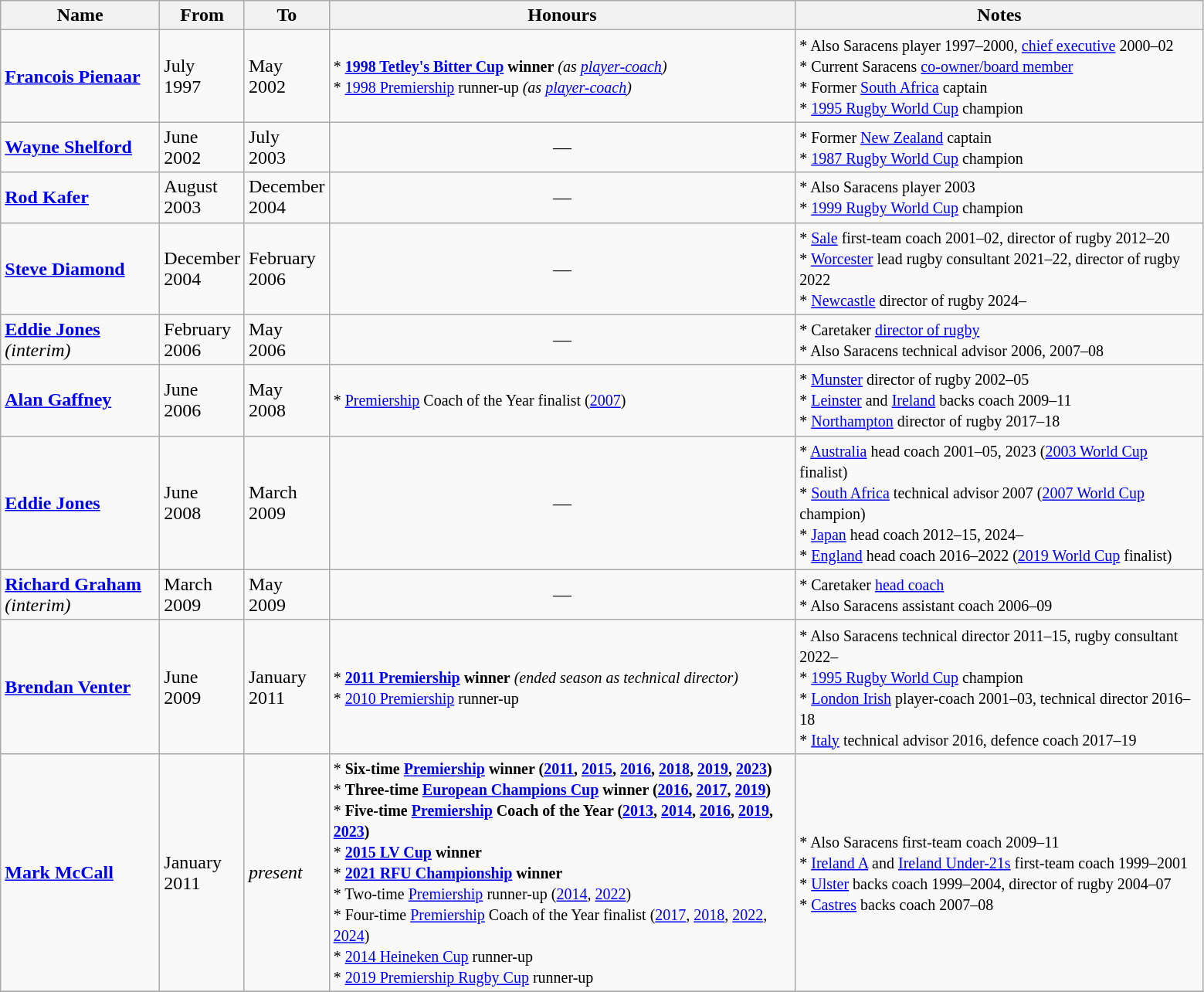<table class="wikitable sortable sticky-header" style="text-align: center">
<tr>
<th width=130>Name</th>
<th width=45>From</th>
<th width=45>To</th>
<th width=395>Honours</th>
<th width=345>Notes</th>
</tr>
<tr>
<td align=left> <strong><a href='#'>Francois Pienaar</a></strong></td>
<td align=left>July<br>1997</td>
<td align=left>May<br>2002</td>
<td align=left><small>* <strong><a href='#'>1998 Tetley's Bitter Cup</a> winner</strong> <em>(as <a href='#'>player-coach</a>)</em><br>* <a href='#'>1998 Premiership</a> runner-up <em>(as <a href='#'>player-coach</a>)</em></small></td>
<td align=left><small>* Also Saracens player 1997–2000, <a href='#'>chief executive</a> 2000–02<br>* Current Saracens <a href='#'>co-owner/board member</a><br>* Former <a href='#'>South Africa</a> captain<br>* <a href='#'>1995 Rugby World Cup</a> champion</small></td>
</tr>
<tr>
<td align=left> <strong><a href='#'>Wayne Shelford</a></strong></td>
<td align=left>June<br>2002</td>
<td align=left>July<br>2003</td>
<td align=center>—</td>
<td align=left><small>* Former <a href='#'>New Zealand</a> captain<br>* <a href='#'>1987 Rugby World Cup</a> champion</small></td>
</tr>
<tr>
<td align=left> <strong><a href='#'>Rod Kafer</a></strong></td>
<td align=left>August<br>2003</td>
<td align=left>December<br>2004</td>
<td align=center>—</td>
<td align=left><small>* Also Saracens player 2003<br>* <a href='#'>1999 Rugby World Cup</a> champion</small></td>
</tr>
<tr>
<td align=left> <strong><a href='#'>Steve Diamond</a></strong></td>
<td align=left>December<br>2004</td>
<td align=left>February<br>2006</td>
<td align=center>—</td>
<td align=left><small>* <a href='#'>Sale</a> first-team coach 2001–02, director of rugby 2012–20<br>* <a href='#'>Worcester</a> lead rugby consultant 2021–22, director of rugby 2022<br>* <a href='#'>Newcastle</a> director of rugby 2024–</small></td>
</tr>
<tr>
<td align=left> <strong><a href='#'>Eddie Jones</a></strong> <em>(interim)</em></td>
<td align=left>February<br>2006</td>
<td align=left>May<br>2006</td>
<td align=center>—</td>
<td align=left><small>* Caretaker <a href='#'>director of rugby</a><br>* Also Saracens technical advisor 2006, 2007–08</small></td>
</tr>
<tr>
<td align=left> <strong><a href='#'>Alan Gaffney</a></strong></td>
<td align=left>June<br>2006</td>
<td align=left>May<br>2008</td>
<td align=left><small>* <a href='#'>Premiership</a> Coach of the Year finalist (<a href='#'>2007</a>)</small></td>
<td align=left><small>* <a href='#'>Munster</a> director of rugby 2002–05<br>* <a href='#'>Leinster</a> and <a href='#'>Ireland</a> backs coach 2009–11<br>* <a href='#'>Northampton</a> director of rugby 2017–18</small></td>
</tr>
<tr>
<td align=left> <strong><a href='#'>Eddie Jones</a></strong></td>
<td align=left>June<br>2008</td>
<td align=left>March<br>2009</td>
<td align=center>—</td>
<td align=left><small>* <a href='#'>Australia</a> head coach 2001–05, 2023 (<a href='#'>2003 World Cup</a> finalist)<br>* <a href='#'>South Africa</a> technical advisor 2007 (<a href='#'>2007 World Cup</a> champion)<br>* <a href='#'>Japan</a> head coach 2012–15, 2024–<br>* <a href='#'>England</a> head coach 2016–2022 (<a href='#'>2019 World Cup</a> finalist)</small></td>
</tr>
<tr>
<td align=left> <strong><a href='#'>Richard Graham</a></strong> <em>(interim)</em></td>
<td align=left>March<br>2009</td>
<td align=left>May<br>2009</td>
<td align=center>—</td>
<td align=left><small>* Caretaker <a href='#'>head coach</a><br>* Also Saracens assistant coach 2006–09</small></td>
</tr>
<tr>
<td align=left> <strong><a href='#'>Brendan Venter</a></strong></td>
<td align=left>June<br>2009</td>
<td align=left>January<br>2011</td>
<td align=left><small>* <strong><a href='#'>2011 Premiership</a> winner</strong> <em>(ended season as technical director)</em><br>* <a href='#'>2010 Premiership</a> runner-up</small></td>
<td align=left><small>* Also Saracens technical director 2011–15, rugby consultant 2022–<br>* <a href='#'>1995 Rugby World Cup</a> champion<br>* <a href='#'>London Irish</a> player-coach 2001–03, technical director 2016–18<br>* <a href='#'>Italy</a> technical advisor 2016, defence coach 2017–19</small></td>
</tr>
<tr>
<td align=left> <strong><a href='#'>Mark McCall</a></strong></td>
<td align=left>January<br>2011</td>
<td align=left><em>present</em></td>
<td align=left><small>* <strong>Six-time <a href='#'>Premiership</a> winner (<a href='#'>2011</a>, <a href='#'>2015</a>, <a href='#'>2016</a>, <a href='#'>2018</a>, <a href='#'>2019</a>, <a href='#'>2023</a>)</strong><br>* <strong>Three-time <a href='#'>European Champions Cup</a> winner (<a href='#'>2016</a>, <a href='#'>2017</a>, <a href='#'>2019</a>)</strong><br>* <strong>Five-time <a href='#'>Premiership</a> Coach of the Year (<a href='#'>2013</a>, <a href='#'>2014</a>, <a href='#'>2016</a>, <a href='#'>2019</a>, <a href='#'>2023</a>)</strong><br>* <strong><a href='#'>2015 LV Cup</a> winner</strong><br>* <strong><a href='#'>2021 RFU Championship</a> winner</strong><br>* Two-time <a href='#'>Premiership</a> runner-up (<a href='#'>2014</a>, <a href='#'>2022</a>)<br>* Four-time <a href='#'>Premiership</a> Coach of the Year finalist (<a href='#'>2017</a>, <a href='#'>2018</a>, <a href='#'>2022</a>, <a href='#'>2024</a>)<br>* <a href='#'>2014 Heineken Cup</a> runner-up<br>* <a href='#'>2019 Premiership Rugby Cup</a> runner-up</small></td>
<td align=left><small>* Also Saracens first-team coach 2009–11<br>* <a href='#'>Ireland A</a> and <a href='#'>Ireland Under-21s</a> first-team coach 1999–2001<br>* <a href='#'>Ulster</a> backs coach 1999–2004, director of rugby 2004–07<br>* <a href='#'>Castres</a> backs coach 2007–08</small></td>
</tr>
<tr>
</tr>
</table>
